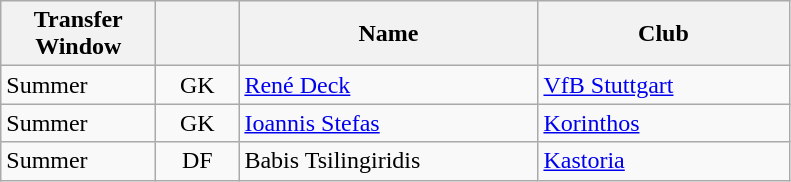<table class="wikitable plainrowheaders">
<tr>
<th scope="col" style="width:6em;">Transfer Window</th>
<th scope="col" style="width:3em;"></th>
<th scope="col" style="width:12em;">Name</th>
<th scope="col" style="width:10em;">Club</th>
</tr>
<tr>
<td>Summer</td>
<td align="center">GK</td>
<td> <a href='#'>René Deck</a></td>
<td> <a href='#'>VfB Stuttgart</a></td>
</tr>
<tr>
<td>Summer</td>
<td align="center">GK</td>
<td> <a href='#'>Ioannis Stefas</a></td>
<td> <a href='#'>Korinthos</a></td>
</tr>
<tr>
<td>Summer</td>
<td align="center">DF</td>
<td> Babis Tsilingiridis</td>
<td> <a href='#'>Kastoria</a></td>
</tr>
</table>
